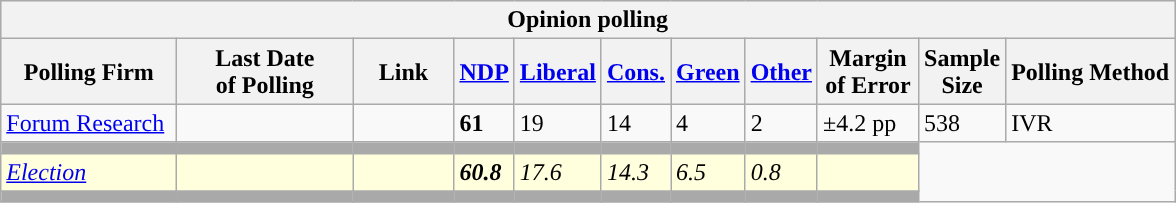<table class="wikitable collapsible sortable collapsed">
<tr style="background:#e9e9e9;">
<th style="width:640px,;" colspan="11">Opinion polling</th>
</tr>
<tr style="background:#e9e9e9;">
<th style="width:110px">Polling Firm</th>
<th style="width:110px">Last Date<br>of Polling</th>
<th style="width:60px" class="unsortable">Link</th>
<th style="background-color:"><a href='#'>NDP</a></th>
<th style="background-color:"><a href='#'>Liberal</a></th>
<th style="background-color:"><a href='#'>Cons.</a></th>
<th style="background-color:"><a href='#'>Green</a></th>
<th style="background-color:"><a href='#'>Other</a></th>
<th style="width:60px;" class=unsortable>Margin<br>of Error</th>
<th style="width:50px;" class=unsortable>Sample<br>Size</th>
<th class=unsortable>Polling Method</th>
</tr>
<tr>
<td><a href='#'>Forum Research</a></td>
<td></td>
<td></td>
<td><strong>61</strong></td>
<td>19</td>
<td>14</td>
<td>4</td>
<td>2</td>
<td>±4.2 pp</td>
<td>538</td>
<td>IVR</td>
</tr>
<tr style="background:Darkgrey;">
<td></td>
<td></td>
<td></td>
<td></td>
<td></td>
<td></td>
<td></td>
<td></td>
<td></td>
</tr>
<tr>
<td style="background:#ffd;"><em><a href='#'>Election</a></em></td>
<td style="background:#ffd;"></td>
<td style="background:#ffd;"></td>
<td style="background:#ffd;"><strong><em>60.8</em></strong></td>
<td style="background:#ffd;"><em>17.6</em></td>
<td style="background:#ffd;"><em>14.3</em></td>
<td style="background:#ffd;"><em>6.5</em></td>
<td style="background:#ffd;"><em>0.8</em></td>
<td style="background:#ffd;"></td>
</tr>
<tr style="background:Darkgrey;">
<td></td>
<td></td>
<td></td>
<td></td>
<td></td>
<td></td>
<td></td>
<td></td>
<td></td>
</tr>
</table>
